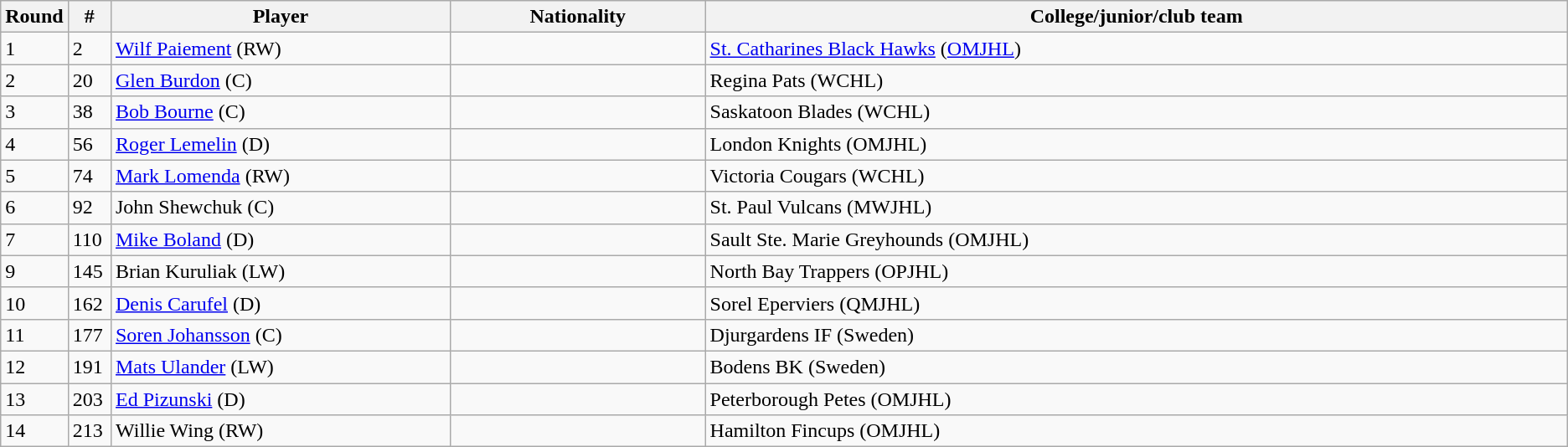<table class="wikitable">
<tr>
<th bgcolor="#DDDDFF" width="2.75%">Round</th>
<th bgcolor="#DDDDFF" width="2.75%">#</th>
<th bgcolor="#DDDDFF" width="22.0%">Player</th>
<th bgcolor="#DDDDFF" width="16.5%">Nationality</th>
<th bgcolor="#DDDDFF" width="100.0%">College/junior/club team</th>
</tr>
<tr>
<td>1</td>
<td>2</td>
<td><a href='#'>Wilf Paiement</a> (RW)</td>
<td></td>
<td><a href='#'>St. Catharines Black Hawks</a> (<a href='#'>OMJHL</a>)</td>
</tr>
<tr>
<td>2</td>
<td>20</td>
<td><a href='#'>Glen Burdon</a> (C)</td>
<td></td>
<td>Regina Pats (WCHL)</td>
</tr>
<tr>
<td>3</td>
<td>38</td>
<td><a href='#'>Bob Bourne</a> (C)</td>
<td></td>
<td>Saskatoon Blades (WCHL)</td>
</tr>
<tr>
<td>4</td>
<td>56</td>
<td><a href='#'>Roger Lemelin</a> (D)</td>
<td></td>
<td>London Knights (OMJHL)</td>
</tr>
<tr>
<td>5</td>
<td>74</td>
<td><a href='#'>Mark Lomenda</a> (RW)</td>
<td></td>
<td>Victoria Cougars (WCHL)</td>
</tr>
<tr>
<td>6</td>
<td>92</td>
<td>John Shewchuk (C)</td>
<td></td>
<td>St. Paul Vulcans (MWJHL)</td>
</tr>
<tr>
<td>7</td>
<td>110</td>
<td><a href='#'>Mike Boland</a> (D)</td>
<td></td>
<td>Sault Ste. Marie Greyhounds (OMJHL)</td>
</tr>
<tr>
<td>9</td>
<td>145</td>
<td>Brian Kuruliak (LW)</td>
<td></td>
<td>North Bay Trappers (OPJHL)</td>
</tr>
<tr>
<td>10</td>
<td>162</td>
<td><a href='#'>Denis Carufel</a> (D)</td>
<td></td>
<td>Sorel Eperviers (QMJHL)</td>
</tr>
<tr>
<td>11</td>
<td>177</td>
<td><a href='#'>Soren Johansson</a> (C)</td>
<td></td>
<td>Djurgardens IF (Sweden)</td>
</tr>
<tr>
<td>12</td>
<td>191</td>
<td><a href='#'>Mats Ulander</a> (LW)</td>
<td></td>
<td>Bodens BK (Sweden)</td>
</tr>
<tr>
<td>13</td>
<td>203</td>
<td><a href='#'>Ed Pizunski</a> (D)</td>
<td></td>
<td>Peterborough Petes (OMJHL)</td>
</tr>
<tr>
<td>14</td>
<td>213</td>
<td>Willie Wing (RW)</td>
<td></td>
<td>Hamilton Fincups (OMJHL)</td>
</tr>
</table>
